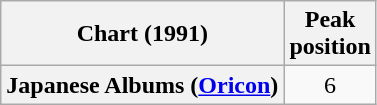<table class="wikitable plainrowheaders" style="text-align:center">
<tr>
<th scope="col">Chart (1991)</th>
<th scope="col">Peak<br> position</th>
</tr>
<tr>
<th scope="row">Japanese Albums (<a href='#'>Oricon</a>)</th>
<td>6</td>
</tr>
</table>
